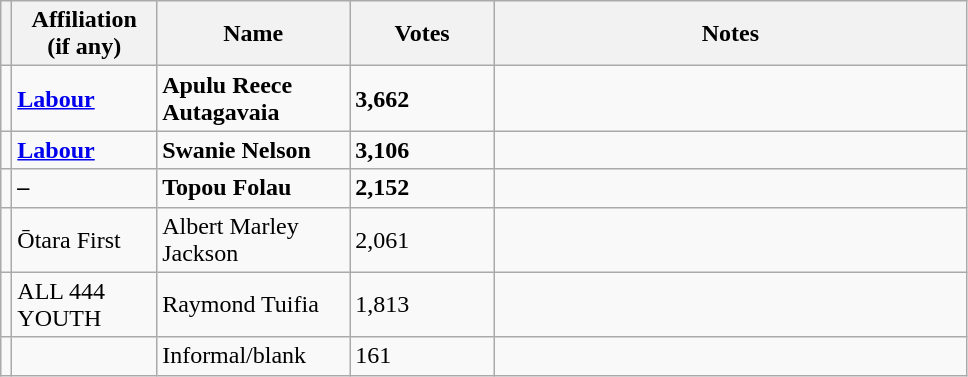<table class="wikitable" style="width:51%;">
<tr>
<th style="width:1%;"></th>
<th style="width:15%;">Affiliation (if any)</th>
<th style="width:20%;">Name</th>
<th style="width:15%;">Votes</th>
<th>Notes</th>
</tr>
<tr>
<td bgcolor=></td>
<td><strong><a href='#'>Labour</a> </strong></td>
<td><strong>Apulu Reece Autagavaia</strong></td>
<td><strong>3,662</strong></td>
<td></td>
</tr>
<tr>
<td bgcolor=></td>
<td><strong><a href='#'>Labour</a> </strong></td>
<td><strong>Swanie Nelson</strong></td>
<td><strong>3,106</strong></td>
<td></td>
</tr>
<tr>
<td bgcolor=></td>
<td><strong>–</strong></td>
<td><strong>Topou Folau</strong></td>
<td><strong>2,152</strong></td>
<td></td>
</tr>
<tr>
<td bgcolor=></td>
<td>Ōtara First</td>
<td>Albert Marley Jackson</td>
<td>2,061</td>
<td></td>
</tr>
<tr>
<td bgcolor=></td>
<td>ALL 444 YOUTH</td>
<td>Raymond Tuifia</td>
<td>1,813</td>
<td></td>
</tr>
<tr>
<td></td>
<td></td>
<td>Informal/blank</td>
<td>161</td>
<td></td>
</tr>
</table>
